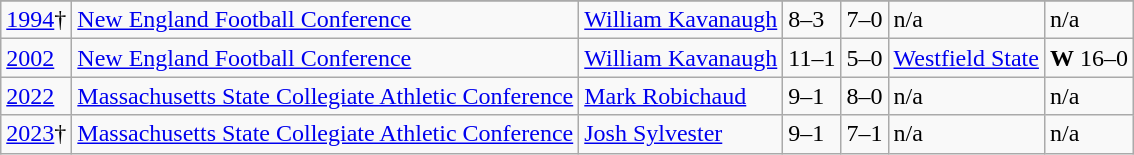<table class="wikitable">
<tr>
</tr>
<tr>
<td><a href='#'>1994</a>†</td>
<td><a href='#'>New England Football Conference</a></td>
<td><a href='#'>William Kavanaugh</a></td>
<td>8–3</td>
<td>7–0</td>
<td>n/a</td>
<td>n/a</td>
</tr>
<tr>
<td><a href='#'>2002</a></td>
<td><a href='#'>New England Football Conference</a></td>
<td><a href='#'>William Kavanaugh</a></td>
<td>11–1</td>
<td>5–0</td>
<td><a href='#'>Westfield State</a></td>
<td><strong>W</strong> 16–0</td>
</tr>
<tr>
<td><a href='#'>2022</a></td>
<td><a href='#'>Massachusetts State Collegiate Athletic Conference</a></td>
<td><a href='#'>Mark Robichaud</a></td>
<td>9–1</td>
<td>8–0</td>
<td>n/a</td>
<td>n/a</td>
</tr>
<tr>
<td><a href='#'>2023</a>†</td>
<td><a href='#'>Massachusetts State Collegiate Athletic Conference</a></td>
<td><a href='#'>Josh Sylvester</a></td>
<td>9–1</td>
<td>7–1</td>
<td>n/a</td>
<td>n/a</td>
</tr>
</table>
